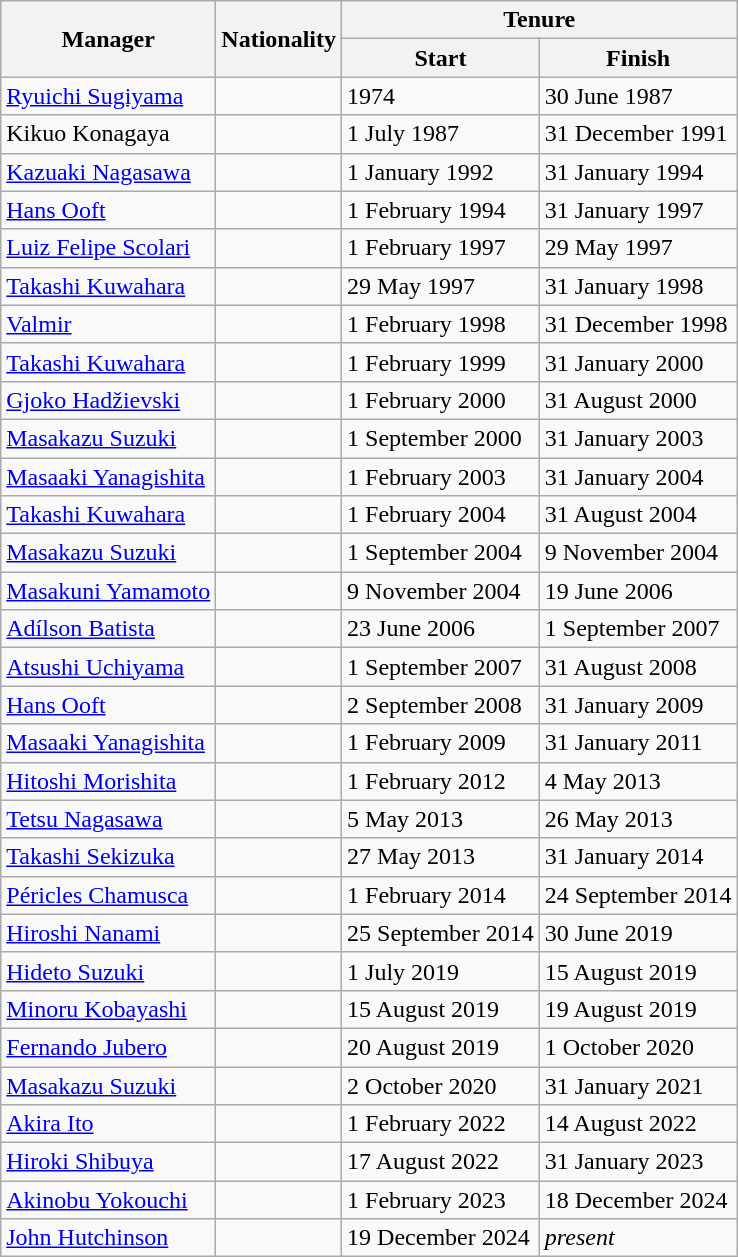<table class="wikitable">
<tr>
<th rowspan="2">Manager</th>
<th rowspan="2">Nationality</th>
<th colspan="2">Tenure</th>
</tr>
<tr>
<th>Start</th>
<th>Finish</th>
</tr>
<tr>
<td><a href='#'>Ryuichi Sugiyama</a></td>
<td></td>
<td>1974</td>
<td>30 June 1987<br></td>
</tr>
<tr>
<td>Kikuo Konagaya</td>
<td></td>
<td>1 July 1987</td>
<td>31 December 1991<br></td>
</tr>
<tr>
<td><a href='#'>Kazuaki Nagasawa</a></td>
<td></td>
<td>1 January 1992</td>
<td>31 January 1994<br></td>
</tr>
<tr>
<td><a href='#'>Hans Ooft</a></td>
<td></td>
<td>1 February 1994</td>
<td>31 January 1997<br></td>
</tr>
<tr>
<td><a href='#'>Luiz Felipe Scolari</a></td>
<td></td>
<td>1 February 1997</td>
<td>29 May 1997<br></td>
</tr>
<tr>
<td><a href='#'>Takashi Kuwahara</a></td>
<td></td>
<td>29 May 1997</td>
<td>31 January 1998<br></td>
</tr>
<tr>
<td><a href='#'>Valmir</a></td>
<td></td>
<td>1 February 1998</td>
<td>31 December 1998<br></td>
</tr>
<tr>
<td><a href='#'>Takashi Kuwahara</a></td>
<td></td>
<td>1 February 1999</td>
<td>31 January 2000<br></td>
</tr>
<tr>
<td><a href='#'>Gjoko Hadžievski</a></td>
<td></td>
<td>1 February 2000</td>
<td>31 August 2000<br></td>
</tr>
<tr>
<td><a href='#'>Masakazu Suzuki</a></td>
<td></td>
<td>1 September 2000</td>
<td>31 January 2003<br></td>
</tr>
<tr>
<td><a href='#'>Masaaki Yanagishita</a></td>
<td></td>
<td>1 February 2003</td>
<td>31 January 2004<br></td>
</tr>
<tr>
<td><a href='#'>Takashi Kuwahara</a></td>
<td></td>
<td>1 February 2004</td>
<td>31 August 2004<br></td>
</tr>
<tr>
<td><a href='#'>Masakazu Suzuki</a></td>
<td></td>
<td>1 September 2004</td>
<td>9 November 2004<br></td>
</tr>
<tr>
<td><a href='#'>Masakuni Yamamoto</a></td>
<td></td>
<td>9 November 2004</td>
<td>19 June 2006<br></td>
</tr>
<tr>
<td><a href='#'>Adílson Batista</a></td>
<td></td>
<td>23 June 2006</td>
<td>1 September 2007<br></td>
</tr>
<tr>
<td><a href='#'>Atsushi Uchiyama</a></td>
<td></td>
<td>1 September 2007</td>
<td>31 August 2008<br></td>
</tr>
<tr>
<td><a href='#'>Hans Ooft</a></td>
<td></td>
<td>2 September 2008</td>
<td>31 January 2009<br></td>
</tr>
<tr>
<td><a href='#'>Masaaki Yanagishita</a></td>
<td></td>
<td>1 February 2009</td>
<td>31 January 2011<br></td>
</tr>
<tr>
<td><a href='#'>Hitoshi Morishita</a></td>
<td></td>
<td>1 February 2012</td>
<td>4 May 2013<br></td>
</tr>
<tr>
<td><a href='#'>Tetsu Nagasawa</a></td>
<td></td>
<td>5 May 2013</td>
<td>26 May 2013<br></td>
</tr>
<tr>
<td><a href='#'>Takashi Sekizuka</a></td>
<td></td>
<td>27 May 2013</td>
<td>31 January 2014<br></td>
</tr>
<tr>
<td><a href='#'>Péricles Chamusca</a></td>
<td></td>
<td>1 February 2014</td>
<td>24 September 2014<br></td>
</tr>
<tr>
<td><a href='#'>Hiroshi Nanami</a></td>
<td></td>
<td>25 September 2014</td>
<td>30 June 2019<br></td>
</tr>
<tr>
<td><a href='#'>Hideto Suzuki</a></td>
<td></td>
<td>1 July 2019</td>
<td>15 August 2019<br></td>
</tr>
<tr>
<td><a href='#'>Minoru Kobayashi</a></td>
<td></td>
<td>15 August 2019</td>
<td>19 August 2019<br></td>
</tr>
<tr>
<td><a href='#'>Fernando Jubero</a></td>
<td></td>
<td>20 August 2019</td>
<td>1 October 2020<br></td>
</tr>
<tr>
<td><a href='#'>Masakazu Suzuki</a></td>
<td></td>
<td>2 October 2020</td>
<td>31 January 2021<br></td>
</tr>
<tr>
<td><a href='#'>Akira Ito</a></td>
<td></td>
<td>1 February 2022</td>
<td>14 August 2022<br></td>
</tr>
<tr>
<td><a href='#'>Hiroki Shibuya</a></td>
<td></td>
<td>17 August 2022</td>
<td>31 January 2023<br></td>
</tr>
<tr>
<td><a href='#'>Akinobu Yokouchi</a></td>
<td></td>
<td>1 February 2023</td>
<td>18 December 2024<br></td>
</tr>
<tr>
<td><a href='#'>John Hutchinson</a></td>
<td></td>
<td>19 December 2024</td>
<td><em>present</em></td>
</tr>
</table>
